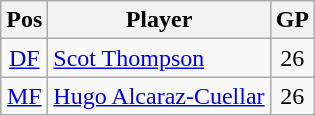<table class=wikitable>
<tr>
<th>Pos</th>
<th>Player</th>
<th>GP</th>
</tr>
<tr>
<td align="center"><a href='#'>DF</a></td>
<td> <a href='#'>Scot Thompson</a></td>
<td align="center">26</td>
</tr>
<tr>
<td align="center"><a href='#'>MF</a></td>
<td> <a href='#'>Hugo Alcaraz-Cuellar</a></td>
<td align="center">26</td>
</tr>
</table>
